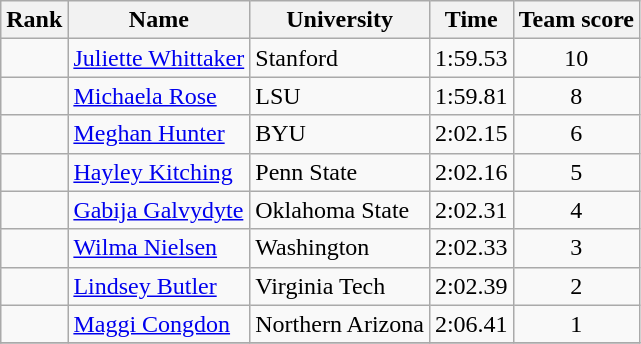<table class="wikitable sortable plainrowheaders" style="text-align:center">
<tr>
<th scope="col">Rank</th>
<th scope="col">Name</th>
<th scope="col">University</th>
<th scope="col">Time</th>
<th scope="col">Team score</th>
</tr>
<tr>
<td></td>
<td align=left> <a href='#'>Juliette Whittaker</a></td>
<td align=left>Stanford</td>
<td>1:59.53</td>
<td>10</td>
</tr>
<tr>
<td></td>
<td align=left> <a href='#'>Michaela Rose</a></td>
<td align=left>LSU</td>
<td>1:59.81</td>
<td>8</td>
</tr>
<tr>
<td></td>
<td align=left> <a href='#'>Meghan Hunter</a></td>
<td align=left>BYU</td>
<td>2:02.15</td>
<td>6</td>
</tr>
<tr>
<td></td>
<td align=left> <a href='#'>Hayley Kitching</a></td>
<td align=left>Penn State</td>
<td>2:02.16</td>
<td>5</td>
</tr>
<tr>
<td></td>
<td align=left> <a href='#'>Gabija Galvydyte</a></td>
<td align=left>Oklahoma State</td>
<td>2:02.31</td>
<td>4</td>
</tr>
<tr>
<td></td>
<td align=left> <a href='#'>Wilma Nielsen</a></td>
<td align=left>Washington</td>
<td>2:02.33</td>
<td>3</td>
</tr>
<tr>
<td></td>
<td align=left> <a href='#'>Lindsey Butler</a></td>
<td align=left>Virginia Tech</td>
<td>2:02.39</td>
<td>2</td>
</tr>
<tr>
<td></td>
<td align=left> <a href='#'>Maggi Congdon</a></td>
<td align=left>Northern Arizona</td>
<td>2:06.41</td>
<td>1</td>
</tr>
<tr>
</tr>
</table>
